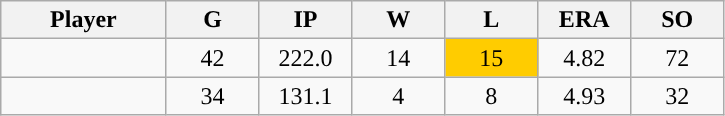<table class="wikitable sortable">
<tr>
<th bgcolor="#DDDDFF" width="16%">Player</th>
<th bgcolor="#DDDDFF" width="9%">G</th>
<th bgcolor="#DDDDFF" width="9%">IP</th>
<th bgcolor="#DDDDFF" width="9%">W</th>
<th bgcolor="#DDDDFF" width="9%">L</th>
<th bgcolor="#DDDDFF" width="9%">ERA</th>
<th bgcolor="#DDDDFF" width="9%">SO</th>
</tr>
<tr align="center">
<td></td>
<td>42</td>
<td>222.0</td>
<td>14</td>
<td style="background:#fc0;">15</td>
<td>4.82</td>
<td>72</td>
</tr>
<tr align="center">
<td></td>
<td>34</td>
<td>131.1</td>
<td>4</td>
<td>8</td>
<td>4.93</td>
<td>32</td>
</tr>
</table>
